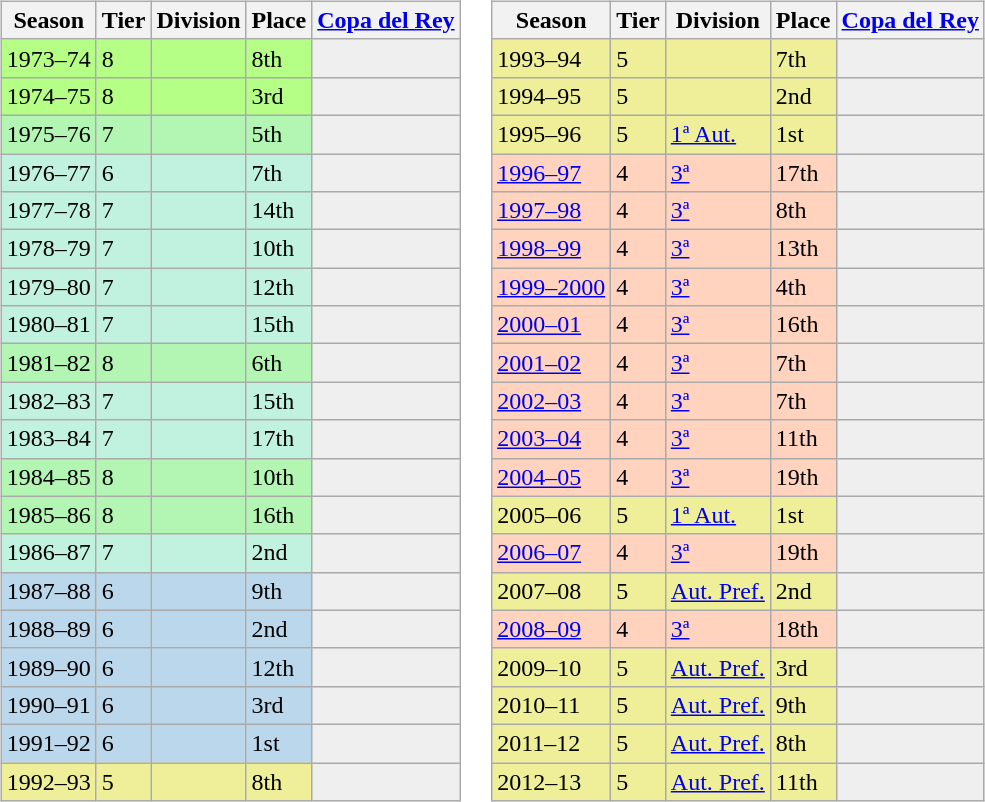<table>
<tr>
<td valign="top" width=0%><br><table class="wikitable">
<tr style="background:#f0f6fa;">
<th>Season</th>
<th>Tier</th>
<th>Division</th>
<th>Place</th>
<th><a href='#'>Copa del Rey</a></th>
</tr>
<tr>
<td style="background:#B6FF86;">1973–74</td>
<td style="background:#B6FF86;">8</td>
<td style="background:#B6FF86;"></td>
<td style="background:#B6FF86;">8th</td>
<th style="background:#efefef;"></th>
</tr>
<tr>
<td style="background:#B6FF86;">1974–75</td>
<td style="background:#B6FF86;">8</td>
<td style="background:#B6FF86;"></td>
<td style="background:#B6FF86;">3rd</td>
<th style="background:#efefef;"></th>
</tr>
<tr>
<td style="background:#B3F5B3;">1975–76</td>
<td style="background:#B3F5B3;">7</td>
<td style="background:#B3F5B3;"></td>
<td style="background:#B3F5B3;">5th</td>
<th style="background:#efefef;"></th>
</tr>
<tr>
<td style="background:#C0F2DF;">1976–77</td>
<td style="background:#C0F2DF;">6</td>
<td style="background:#C0F2DF;"></td>
<td style="background:#C0F2DF;">7th</td>
<th style="background:#efefef;"></th>
</tr>
<tr>
<td style="background:#C0F2DF;">1977–78</td>
<td style="background:#C0F2DF;">7</td>
<td style="background:#C0F2DF;"></td>
<td style="background:#C0F2DF;">14th</td>
<th style="background:#efefef;"></th>
</tr>
<tr>
<td style="background:#C0F2DF;">1978–79</td>
<td style="background:#C0F2DF;">7</td>
<td style="background:#C0F2DF;"></td>
<td style="background:#C0F2DF;">10th</td>
<th style="background:#efefef;"></th>
</tr>
<tr>
<td style="background:#C0F2DF;">1979–80</td>
<td style="background:#C0F2DF;">7</td>
<td style="background:#C0F2DF;"></td>
<td style="background:#C0F2DF;">12th</td>
<th style="background:#efefef;"></th>
</tr>
<tr>
<td style="background:#C0F2DF;">1980–81</td>
<td style="background:#C0F2DF;">7</td>
<td style="background:#C0F2DF;"></td>
<td style="background:#C0F2DF;">15th</td>
<th style="background:#efefef;"></th>
</tr>
<tr>
<td style="background:#B3F5B3;">1981–82</td>
<td style="background:#B3F5B3;">8</td>
<td style="background:#B3F5B3;"></td>
<td style="background:#B3F5B3;">6th</td>
<th style="background:#efefef;"></th>
</tr>
<tr>
<td style="background:#C0F2DF;">1982–83</td>
<td style="background:#C0F2DF;">7</td>
<td style="background:#C0F2DF;"></td>
<td style="background:#C0F2DF;">15th</td>
<th style="background:#efefef;"></th>
</tr>
<tr>
<td style="background:#C0F2DF;">1983–84</td>
<td style="background:#C0F2DF;">7</td>
<td style="background:#C0F2DF;"></td>
<td style="background:#C0F2DF;">17th</td>
<th style="background:#efefef;"></th>
</tr>
<tr>
<td style="background:#B3F5B3;">1984–85</td>
<td style="background:#B3F5B3;">8</td>
<td style="background:#B3F5B3;"></td>
<td style="background:#B3F5B3;">10th</td>
<th style="background:#efefef;"></th>
</tr>
<tr>
<td style="background:#B3F5B3;">1985–86</td>
<td style="background:#B3F5B3;">8</td>
<td style="background:#B3F5B3;"></td>
<td style="background:#B3F5B3;">16th</td>
<th style="background:#efefef;"></th>
</tr>
<tr>
<td style="background:#C0F2DF;">1986–87</td>
<td style="background:#C0F2DF;">7</td>
<td style="background:#C0F2DF;"></td>
<td style="background:#C0F2DF;">2nd</td>
<th style="background:#efefef;"></th>
</tr>
<tr>
<td style="background:#BBD7EC;">1987–88</td>
<td style="background:#BBD7EC;">6</td>
<td style="background:#BBD7EC;"></td>
<td style="background:#BBD7EC;">9th</td>
<th style="background:#efefef;"></th>
</tr>
<tr>
<td style="background:#BBD7EC;">1988–89</td>
<td style="background:#BBD7EC;">6</td>
<td style="background:#BBD7EC;"></td>
<td style="background:#BBD7EC;">2nd</td>
<th style="background:#efefef;"></th>
</tr>
<tr>
<td style="background:#BBD7EC;">1989–90</td>
<td style="background:#BBD7EC;">6</td>
<td style="background:#BBD7EC;"></td>
<td style="background:#BBD7EC;">12th</td>
<th style="background:#efefef;"></th>
</tr>
<tr>
<td style="background:#BBD7EC;">1990–91</td>
<td style="background:#BBD7EC;">6</td>
<td style="background:#BBD7EC;"></td>
<td style="background:#BBD7EC;">3rd</td>
<th style="background:#efefef;"></th>
</tr>
<tr>
<td style="background:#BBD7EC;">1991–92</td>
<td style="background:#BBD7EC;">6</td>
<td style="background:#BBD7EC;"></td>
<td style="background:#BBD7EC;">1st</td>
<th style="background:#efefef;"></th>
</tr>
<tr>
<td style="background:#EFEF99;">1992–93</td>
<td style="background:#EFEF99;">5</td>
<td style="background:#EFEF99;"></td>
<td style="background:#EFEF99;">8th</td>
<th style="background:#efefef;"></th>
</tr>
</table>
</td>
<td valign="top" width=0%><br><table class="wikitable">
<tr style="background:#f0f6fa;">
<th>Season</th>
<th>Tier</th>
<th>Division</th>
<th>Place</th>
<th><a href='#'>Copa del Rey</a></th>
</tr>
<tr>
<td style="background:#EFEF99;">1993–94</td>
<td style="background:#EFEF99;">5</td>
<td style="background:#EFEF99;"></td>
<td style="background:#EFEF99;">7th</td>
<th style="background:#efefef;"></th>
</tr>
<tr>
<td style="background:#EFEF99;">1994–95</td>
<td style="background:#EFEF99;">5</td>
<td style="background:#EFEF99;"></td>
<td style="background:#EFEF99;">2nd</td>
<th style="background:#efefef;"></th>
</tr>
<tr>
<td style="background:#EFEF99;">1995–96</td>
<td style="background:#EFEF99;">5</td>
<td style="background:#EFEF99;"><a href='#'>1ª Aut.</a></td>
<td style="background:#EFEF99;">1st</td>
<th style="background:#efefef;"></th>
</tr>
<tr>
<td style="background:#FFD3BD;"><a href='#'>1996–97</a></td>
<td style="background:#FFD3BD;">4</td>
<td style="background:#FFD3BD;"><a href='#'>3ª</a></td>
<td style="background:#FFD3BD;">17th</td>
<th style="background:#efefef;"></th>
</tr>
<tr>
<td style="background:#FFD3BD;"><a href='#'>1997–98</a></td>
<td style="background:#FFD3BD;">4</td>
<td style="background:#FFD3BD;"><a href='#'>3ª</a></td>
<td style="background:#FFD3BD;">8th</td>
<th style="background:#efefef;"></th>
</tr>
<tr>
<td style="background:#FFD3BD;"><a href='#'>1998–99</a></td>
<td style="background:#FFD3BD;">4</td>
<td style="background:#FFD3BD;"><a href='#'>3ª</a></td>
<td style="background:#FFD3BD;">13th</td>
<th style="background:#efefef;"></th>
</tr>
<tr>
<td style="background:#FFD3BD;"><a href='#'>1999–2000</a></td>
<td style="background:#FFD3BD;">4</td>
<td style="background:#FFD3BD;"><a href='#'>3ª</a></td>
<td style="background:#FFD3BD;">4th</td>
<th style="background:#efefef;"></th>
</tr>
<tr>
<td style="background:#FFD3BD;"><a href='#'>2000–01</a></td>
<td style="background:#FFD3BD;">4</td>
<td style="background:#FFD3BD;"><a href='#'>3ª</a></td>
<td style="background:#FFD3BD;">16th</td>
<th style="background:#efefef;"></th>
</tr>
<tr>
<td style="background:#FFD3BD;"><a href='#'>2001–02</a></td>
<td style="background:#FFD3BD;">4</td>
<td style="background:#FFD3BD;"><a href='#'>3ª</a></td>
<td style="background:#FFD3BD;">7th</td>
<th style="background:#efefef;"></th>
</tr>
<tr>
<td style="background:#FFD3BD;"><a href='#'>2002–03</a></td>
<td style="background:#FFD3BD;">4</td>
<td style="background:#FFD3BD;"><a href='#'>3ª</a></td>
<td style="background:#FFD3BD;">7th</td>
<th style="background:#efefef;"></th>
</tr>
<tr>
<td style="background:#FFD3BD;"><a href='#'>2003–04</a></td>
<td style="background:#FFD3BD;">4</td>
<td style="background:#FFD3BD;"><a href='#'>3ª</a></td>
<td style="background:#FFD3BD;">11th</td>
<th style="background:#efefef;"></th>
</tr>
<tr>
<td style="background:#FFD3BD;"><a href='#'>2004–05</a></td>
<td style="background:#FFD3BD;">4</td>
<td style="background:#FFD3BD;"><a href='#'>3ª</a></td>
<td style="background:#FFD3BD;">19th</td>
<th style="background:#efefef;"></th>
</tr>
<tr>
<td style="background:#EFEF99;">2005–06</td>
<td style="background:#EFEF99;">5</td>
<td style="background:#EFEF99;"><a href='#'>1ª Aut.</a></td>
<td style="background:#EFEF99;">1st</td>
<th style="background:#efefef;"></th>
</tr>
<tr>
<td style="background:#FFD3BD;"><a href='#'>2006–07</a></td>
<td style="background:#FFD3BD;">4</td>
<td style="background:#FFD3BD;"><a href='#'>3ª</a></td>
<td style="background:#FFD3BD;">19th</td>
<th style="background:#efefef;"></th>
</tr>
<tr>
<td style="background:#EFEF99;">2007–08</td>
<td style="background:#EFEF99;">5</td>
<td style="background:#EFEF99;"><a href='#'>Aut. Pref.</a></td>
<td style="background:#EFEF99;">2nd</td>
<th style="background:#efefef;"></th>
</tr>
<tr>
<td style="background:#FFD3BD;"><a href='#'>2008–09</a></td>
<td style="background:#FFD3BD;">4</td>
<td style="background:#FFD3BD;"><a href='#'>3ª</a></td>
<td style="background:#FFD3BD;">18th</td>
<td style="background:#efefef;"></td>
</tr>
<tr>
<td style="background:#EFEF99;">2009–10</td>
<td style="background:#EFEF99;">5</td>
<td style="background:#EFEF99;"><a href='#'>Aut. Pref.</a></td>
<td style="background:#EFEF99;">3rd</td>
<th style="background:#efefef;"></th>
</tr>
<tr>
<td style="background:#EFEF99;">2010–11</td>
<td style="background:#EFEF99;">5</td>
<td style="background:#EFEF99;"><a href='#'>Aut. Pref.</a></td>
<td style="background:#EFEF99;">9th</td>
<th style="background:#efefef;"></th>
</tr>
<tr>
<td style="background:#EFEF99;">2011–12</td>
<td style="background:#EFEF99;">5</td>
<td style="background:#EFEF99;"><a href='#'>Aut. Pref.</a></td>
<td style="background:#EFEF99;">8th</td>
<th style="background:#efefef;"></th>
</tr>
<tr>
<td style="background:#EFEF99;">2012–13</td>
<td style="background:#EFEF99;">5</td>
<td style="background:#EFEF99;"><a href='#'>Aut. Pref.</a></td>
<td style="background:#EFEF99;">11th</td>
<th style="background:#efefef;"></th>
</tr>
</table>
</td>
</tr>
</table>
